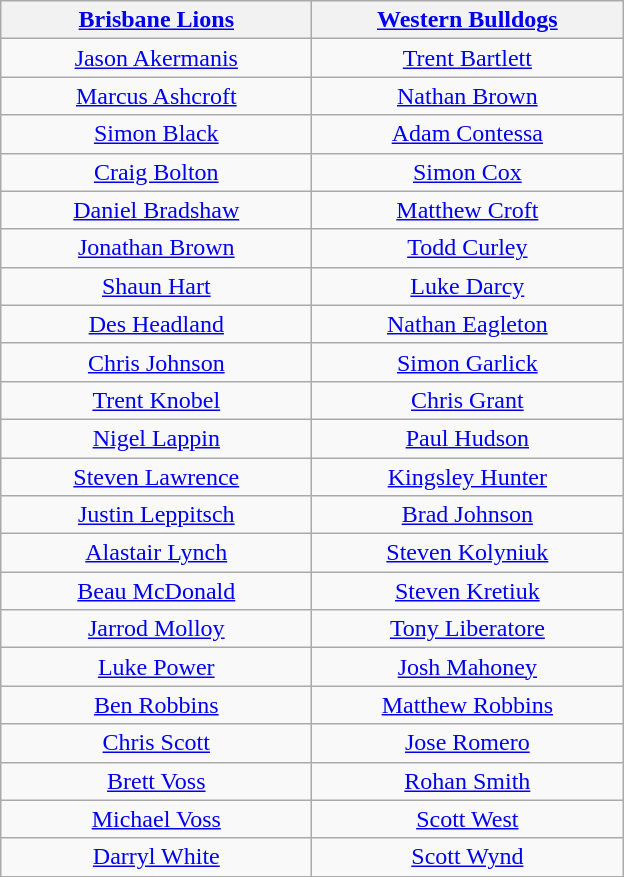<table class="wikitable" style="margin 1em auto 1em auto">
<tr>
<th width="200"><a href='#'>Brisbane Lions</a></th>
<th width="200"><a href='#'>Western Bulldogs</a></th>
</tr>
<tr>
<td align="center" colspan="1"><a href='#'>Jason Akermanis</a></td>
<td align="center" colspan="1"><a href='#'>Trent Bartlett</a></td>
</tr>
<tr>
<td align="center" colspan="1"><a href='#'>Marcus Ashcroft</a></td>
<td align="center" colspan="1"><a href='#'>Nathan Brown</a></td>
</tr>
<tr>
<td align="center" colspan="1"><a href='#'>Simon Black</a></td>
<td align="center" colspan="1"><a href='#'>Adam Contessa</a></td>
</tr>
<tr>
<td align="center" colspan="1"><a href='#'>Craig Bolton</a></td>
<td align="center" colspan="1"><a href='#'>Simon Cox</a></td>
</tr>
<tr>
<td align="center" colspan="1"><a href='#'>Daniel Bradshaw</a></td>
<td align="center" colspan="1"><a href='#'>Matthew Croft</a></td>
</tr>
<tr>
<td align="center" colspan="1"><a href='#'>Jonathan Brown</a></td>
<td align="center" colspan="1"><a href='#'>Todd Curley</a></td>
</tr>
<tr>
<td align="center" colspan="1"><a href='#'>Shaun Hart</a></td>
<td align="center" colspan="1"><a href='#'>Luke Darcy</a></td>
</tr>
<tr>
<td align="center" colspan="1"><a href='#'>Des Headland</a></td>
<td align="center" colspan="1"><a href='#'>Nathan Eagleton</a></td>
</tr>
<tr>
<td align="center" colspan="1"><a href='#'>Chris Johnson</a></td>
<td align="center" colspan="1"><a href='#'>Simon Garlick</a></td>
</tr>
<tr>
<td align="center" colspan="1"><a href='#'>Trent Knobel</a></td>
<td align="center" colspan="1"><a href='#'>Chris Grant</a></td>
</tr>
<tr>
<td align="center" colspan="1"><a href='#'>Nigel Lappin</a></td>
<td align="center" colspan="1"><a href='#'>Paul Hudson</a></td>
</tr>
<tr>
<td align="center" colspan="1"><a href='#'>Steven Lawrence</a></td>
<td align="center" colspan="1"><a href='#'>Kingsley Hunter</a></td>
</tr>
<tr>
<td align="center" colspan="1"><a href='#'>Justin Leppitsch</a></td>
<td align="center" colspan="1"><a href='#'>Brad Johnson</a></td>
</tr>
<tr>
<td align="center" colspan="1"><a href='#'>Alastair Lynch</a></td>
<td align="center" colspan="1"><a href='#'>Steven Kolyniuk</a></td>
</tr>
<tr>
<td align="center" colspan="1"><a href='#'>Beau McDonald</a></td>
<td align="center" colspan="1"><a href='#'>Steven Kretiuk</a></td>
</tr>
<tr>
<td align="center" colspan="1"><a href='#'>Jarrod Molloy</a></td>
<td align="center" colspan="1"><a href='#'>Tony Liberatore</a></td>
</tr>
<tr>
<td align="center" colspan="1"><a href='#'>Luke Power</a></td>
<td align="center" colspan="1"><a href='#'>Josh Mahoney</a></td>
</tr>
<tr>
<td align="center" colspan="1"><a href='#'>Ben Robbins</a></td>
<td align="center" colspan="1"><a href='#'>Matthew Robbins</a></td>
</tr>
<tr>
<td align="center" colspan="1"><a href='#'>Chris Scott</a></td>
<td align="center" colspan="1"><a href='#'>Jose Romero</a></td>
</tr>
<tr>
<td align="center" colspan="1"><a href='#'>Brett Voss</a></td>
<td align="center" colspan="1"><a href='#'>Rohan Smith</a></td>
</tr>
<tr>
<td align="center" colspan="1"><a href='#'>Michael Voss</a></td>
<td align="center" colspan="1"><a href='#'>Scott West</a></td>
</tr>
<tr>
<td align="center" colspan="1"><a href='#'>Darryl White</a></td>
<td align="center" colspan="1"><a href='#'>Scott Wynd</a></td>
</tr>
</table>
